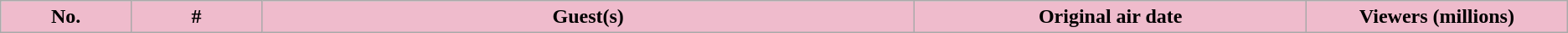<table class="wikitable plainrowheaders">
<tr>
<th style="background: #EFBBCC;color:#;width:5%;">No.</th>
<th style="background: #EFBBCC;color:#;width:5%;">#</th>
<th style="background: #EFBBCC;color:#;width:25%;">Guest(s)</th>
<th style="background: #EFBBCC;color:#;width:15%;">Original air date</th>
<th style="background: #EFBBCC;color:#;width:10%;">Viewers (millions)<br>



</th>
</tr>
</table>
